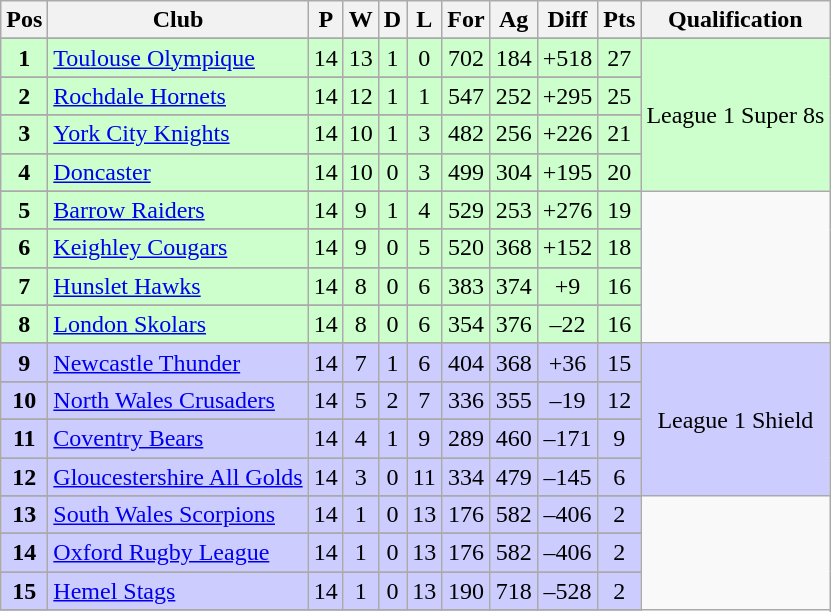<table class="wikitable" style="text-align:center;">
<tr>
<th>Pos</th>
<th>Club</th>
<th>P</th>
<th>W</th>
<th>D</th>
<th>L</th>
<th>For</th>
<th>Ag</th>
<th>Diff</th>
<th>Pts</th>
<th>Qualification</th>
</tr>
<tr --->
</tr>
<tr align=center style="background:#ccffcc;">
<td><strong>1</strong></td>
<td style="text-align:left;"> <a href='#'>Toulouse Olympique</a></td>
<td>14</td>
<td>13</td>
<td>1</td>
<td>0</td>
<td>702</td>
<td>184</td>
<td>+518</td>
<td>27</td>
<td rowspan=8>League 1 Super 8s</td>
</tr>
<tr --->
</tr>
<tr align=center style="background:#ccffcc;">
<td><strong>2</strong></td>
<td style="text-align:left;"> <a href='#'>Rochdale Hornets</a></td>
<td>14</td>
<td>12</td>
<td>1</td>
<td>1</td>
<td>547</td>
<td>252</td>
<td>+295</td>
<td>25</td>
</tr>
<tr --->
</tr>
<tr align=center style="background:#ccffcc;">
<td><strong>3</strong></td>
<td style="text-align:left;"> <a href='#'>York City Knights</a></td>
<td>14</td>
<td>10</td>
<td>1</td>
<td>3</td>
<td>482</td>
<td>256</td>
<td>+226</td>
<td>21</td>
</tr>
<tr --->
</tr>
<tr align=center style="background:#ccffcc;">
<td><strong>4</strong></td>
<td style="text-align:left;"> <a href='#'>Doncaster</a></td>
<td>14</td>
<td>10</td>
<td>0</td>
<td>3</td>
<td>499</td>
<td>304</td>
<td>+195</td>
<td>20</td>
</tr>
<tr --->
</tr>
<tr align=center style="background:#ccffcc;">
<td><strong>5</strong></td>
<td style="text-align:left;"> <a href='#'>Barrow Raiders</a></td>
<td>14</td>
<td>9</td>
<td>1</td>
<td>4</td>
<td>529</td>
<td>253</td>
<td>+276</td>
<td>19</td>
</tr>
<tr --->
</tr>
<tr align=center style="background:#ccffcc">
<td><strong>6</strong></td>
<td style="text-align:left;"> <a href='#'>Keighley Cougars</a></td>
<td>14</td>
<td>9</td>
<td>0</td>
<td>5</td>
<td>520</td>
<td>368</td>
<td>+152</td>
<td>18</td>
</tr>
<tr --->
</tr>
<tr align=center style="background:#ccffcc">
<td><strong>7</strong></td>
<td style="text-align:left;"> <a href='#'>Hunslet Hawks</a></td>
<td>14</td>
<td>8</td>
<td>0</td>
<td>6</td>
<td>383</td>
<td>374</td>
<td>+9</td>
<td>16</td>
</tr>
<tr --->
</tr>
<tr align=center style="background:#ccffcc">
<td><strong>8</strong></td>
<td style="text-align:left;"> <a href='#'>London Skolars</a></td>
<td>14</td>
<td>8</td>
<td>0</td>
<td>6</td>
<td>354</td>
<td>376</td>
<td>–22</td>
<td>16</td>
</tr>
<tr --->
</tr>
<tr align=center style="background:#ccccff;">
<td><strong>9</strong></td>
<td style="text-align:left;"> <a href='#'>Newcastle Thunder</a></td>
<td>14</td>
<td>7</td>
<td>1</td>
<td>6</td>
<td>404</td>
<td>368</td>
<td>+36</td>
<td>15</td>
<td rowspan=7>League 1 Shield</td>
</tr>
<tr --->
</tr>
<tr align=center style="background:#ccccff;">
<td><strong>10</strong></td>
<td style="text-align:left;"> <a href='#'>North Wales Crusaders</a></td>
<td>14</td>
<td>5</td>
<td>2</td>
<td>7</td>
<td>336</td>
<td>355</td>
<td>–19</td>
<td>12</td>
</tr>
<tr --->
</tr>
<tr align=center style="background:#ccccff;">
<td><strong>11</strong></td>
<td style="text-align:left;"> <a href='#'>Coventry Bears</a></td>
<td>14</td>
<td>4</td>
<td>1</td>
<td>9</td>
<td>289</td>
<td>460</td>
<td>–171</td>
<td>9</td>
</tr>
<tr --->
</tr>
<tr align=center style="background:#ccccff;">
<td><strong>12</strong></td>
<td style="text-align:left;"> <a href='#'>Gloucestershire All Golds</a></td>
<td>14</td>
<td>3</td>
<td>0</td>
<td>11</td>
<td>334</td>
<td>479</td>
<td>–145</td>
<td>6</td>
</tr>
<tr --->
</tr>
<tr align=center style="background:#ccccff;">
<td><strong>13</strong></td>
<td style="text-align:left;"> <a href='#'>South Wales Scorpions</a></td>
<td>14</td>
<td>1</td>
<td>0</td>
<td>13</td>
<td>176</td>
<td>582</td>
<td>–406</td>
<td>2</td>
</tr>
<tr --->
</tr>
<tr align=center style="background:#ccccff">
<td><strong>14</strong></td>
<td style="text-align:left;"> <a href='#'>Oxford Rugby League</a></td>
<td>14</td>
<td>1</td>
<td>0</td>
<td>13</td>
<td>176</td>
<td>582</td>
<td>–406</td>
<td>2</td>
</tr>
<tr --->
</tr>
<tr align=center style="background:#ccccff">
<td><strong>15</strong></td>
<td style="text-align:left;"> <a href='#'>Hemel Stags</a></td>
<td>14</td>
<td>1</td>
<td>0</td>
<td>13</td>
<td>190</td>
<td>718</td>
<td>–528</td>
<td>2</td>
</tr>
<tr --->
</tr>
</table>
